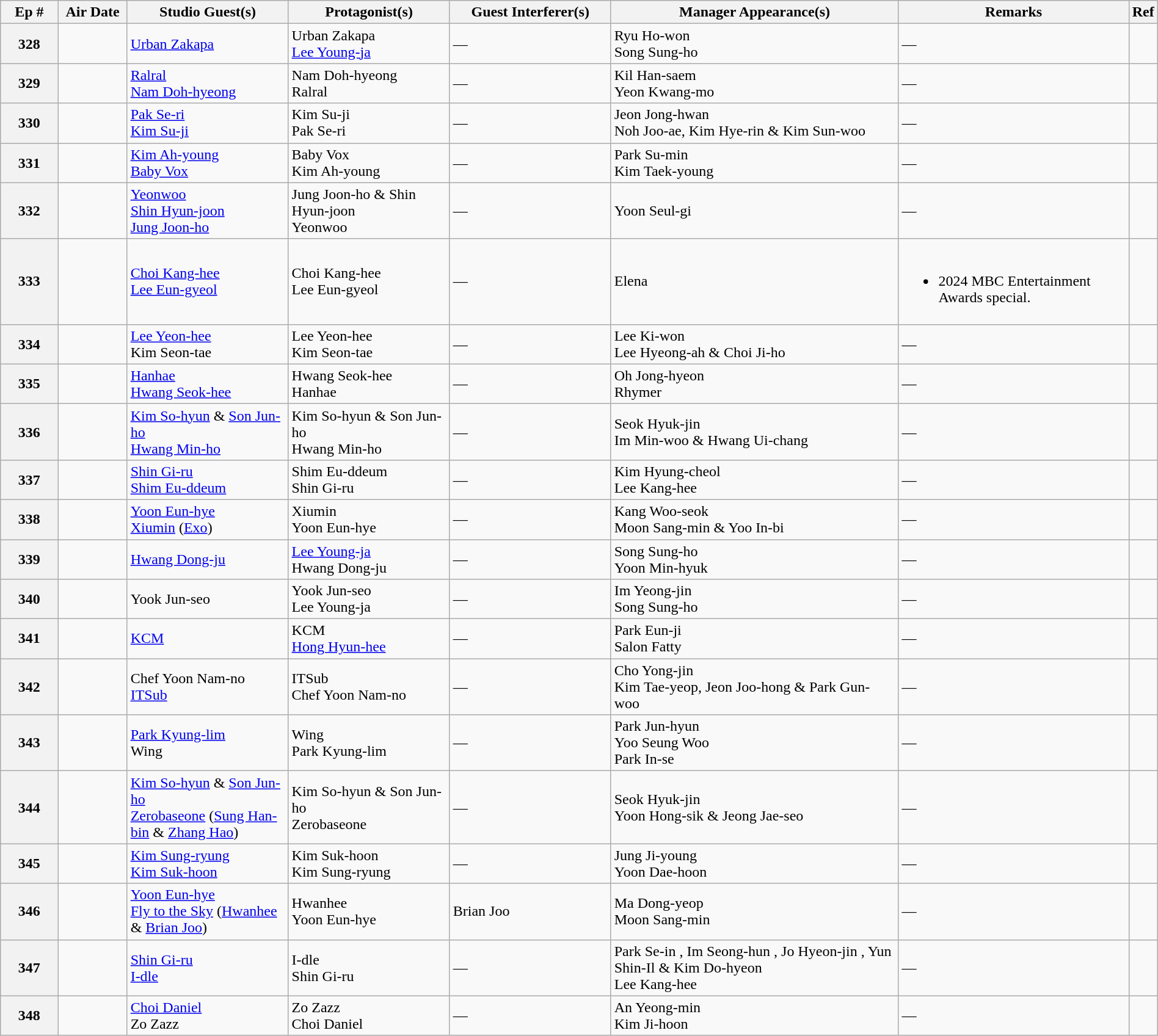<table class="wikitable sticky-header" style="width:100%">
<tr>
<th width=5%>Ep #</th>
<th width=6%>Air Date</th>
<th width=14%>Studio Guest(s)</th>
<th width=14%>Protagonist(s)</th>
<th width=14%>Guest Interferer(s)</th>
<th width=25%>Manager Appearance(s)</th>
<th width=20%>Remarks</th>
<th width=2%>Ref</th>
</tr>
<tr>
<th>328</th>
<td></td>
<td><a href='#'>Urban Zakapa</a></td>
<td>Urban Zakapa<br><a href='#'>Lee Young-ja</a></td>
<td>—</td>
<td>Ryu Ho-won <br>Song Sung-ho </td>
<td>—</td>
<td></td>
</tr>
<tr>
<th>329</th>
<td></td>
<td><a href='#'>Ralral</a><br><a href='#'>Nam Doh-hyeong</a></td>
<td>Nam Doh-hyeong<br>Ralral</td>
<td>—</td>
<td>Kil Han-saem <br>Yeon Kwang-mo </td>
<td>—</td>
<td></td>
</tr>
<tr>
<th>330</th>
<td></td>
<td><a href='#'>Pak Se-ri</a><br><a href='#'>Kim Su-ji</a></td>
<td>Kim Su-ji<br>Pak Se-ri</td>
<td>—</td>
<td>Jeon Jong-hwan <br>Noh Joo-ae, Kim Hye-rin & Kim Sun-woo </td>
<td>—</td>
<td></td>
</tr>
<tr>
<th>331</th>
<td></td>
<td><a href='#'>Kim Ah-young</a><br><a href='#'>Baby Vox</a></td>
<td>Baby Vox<br>Kim Ah-young</td>
<td>—</td>
<td>Park Su-min <br>Kim Taek-young </td>
<td>—</td>
<td></td>
</tr>
<tr>
<th>332</th>
<td></td>
<td><a href='#'>Yeonwoo</a><br><a href='#'>Shin Hyun-joon</a><br><a href='#'>Jung Joon-ho</a></td>
<td>Jung Joon-ho & Shin Hyun-joon<br>Yeonwoo</td>
<td>—</td>
<td>Yoon Seul-gi </td>
<td>—</td>
<td></td>
</tr>
<tr>
<th>333</th>
<td></td>
<td><a href='#'>Choi Kang-hee</a><br><a href='#'>Lee Eun-gyeol</a></td>
<td>Choi Kang-hee<br>Lee Eun-gyeol</td>
<td>—</td>
<td>Elena </td>
<td><br><ul><li>2024 MBC Entertainment Awards special.</li></ul></td>
<td></td>
</tr>
<tr>
<th>334</th>
<td></td>
<td><a href='#'>Lee Yeon-hee</a><br>Kim Seon-tae</td>
<td>Lee Yeon-hee<br>Kim Seon-tae</td>
<td>—</td>
<td>Lee Ki-won <br>Lee Hyeong-ah & Choi Ji-ho </td>
<td>—</td>
<td></td>
</tr>
<tr>
<th>335</th>
<td></td>
<td><a href='#'>Hanhae</a><br><a href='#'>Hwang Seok-hee</a></td>
<td>Hwang Seok-hee<br>Hanhae</td>
<td>—</td>
<td>Oh Jong-hyeon <br>Rhymer </td>
<td>—</td>
<td></td>
</tr>
<tr>
<th>336</th>
<td></td>
<td><a href='#'>Kim So-hyun</a> & <a href='#'>Son Jun-ho</a><br><a href='#'>Hwang Min-ho</a></td>
<td>Kim So-hyun & Son Jun-ho<br>Hwang Min-ho</td>
<td>—</td>
<td>Seok Hyuk-jin <br>Im Min-woo & Hwang Ui-chang </td>
<td>—</td>
<td></td>
</tr>
<tr>
<th>337</th>
<td></td>
<td><a href='#'>Shin Gi-ru</a><br><a href='#'>Shim Eu-ddeum</a></td>
<td>Shim Eu-ddeum<br>Shin Gi-ru</td>
<td>—</td>
<td>Kim Hyung-cheol <br>Lee Kang-hee </td>
<td>—</td>
<td></td>
</tr>
<tr>
<th>338</th>
<td></td>
<td><a href='#'>Yoon Eun-hye</a><br><a href='#'>Xiumin</a> (<a href='#'>Exo</a>)</td>
<td>Xiumin<br>Yoon Eun-hye</td>
<td>—</td>
<td>Kang Woo-seok <br>Moon Sang-min & Yoo In-bi </td>
<td>—</td>
<td></td>
</tr>
<tr>
<th>339</th>
<td></td>
<td><a href='#'>Hwang Dong-ju</a></td>
<td><a href='#'>Lee Young-ja</a><br>Hwang Dong-ju</td>
<td>—</td>
<td>Song Sung-ho <br>Yoon Min-hyuk </td>
<td>—</td>
<td></td>
</tr>
<tr>
<th>340</th>
<td></td>
<td>Yook Jun-seo</td>
<td>Yook Jun-seo<br>Lee Young-ja</td>
<td>—</td>
<td>Im Yeong-jin <br>Song Sung-ho </td>
<td>—</td>
<td></td>
</tr>
<tr>
<th>341</th>
<td></td>
<td><a href='#'>KCM</a></td>
<td>KCM<br><a href='#'>Hong Hyun-hee</a></td>
<td>—</td>
<td>Park Eun-ji <br>Salon Fatty </td>
<td>—</td>
<td></td>
</tr>
<tr>
<th>342</th>
<td></td>
<td>Chef Yoon Nam-no<br><a href='#'>ITSub</a></td>
<td>ITSub<br>Chef Yoon Nam-no</td>
<td>—</td>
<td>Cho Yong-jin <br>Kim Tae-yeop, Jeon Joo-hong & Park Gun-woo </td>
<td>—</td>
<td></td>
</tr>
<tr>
<th>343</th>
<td></td>
<td><a href='#'>Park Kyung-lim</a><br>Wing</td>
<td>Wing<br>Park Kyung-lim</td>
<td>—</td>
<td>Park Jun-hyun <br>Yoo Seung Woo <br>Park In-se </td>
<td>—</td>
<td></td>
</tr>
<tr>
<th>344</th>
<td></td>
<td><a href='#'>Kim So-hyun</a> & <a href='#'>Son Jun-ho</a><br><a href='#'>Zerobaseone</a> (<a href='#'>Sung Han-bin</a> & <a href='#'>Zhang Hao</a>)</td>
<td>Kim So-hyun & Son Jun-ho<br>Zerobaseone</td>
<td>—</td>
<td>Seok Hyuk-jin <br>Yoon Hong-sik & Jeong Jae-seo </td>
<td>—</td>
<td></td>
</tr>
<tr>
<th>345</th>
<td></td>
<td><a href='#'>Kim Sung-ryung</a><br><a href='#'>Kim Suk-hoon</a></td>
<td>Kim Suk-hoon<br>Kim Sung-ryung</td>
<td>—</td>
<td>Jung Ji-young <br>Yoon Dae-hoon </td>
<td>—</td>
<td></td>
</tr>
<tr>
<th>346</th>
<td></td>
<td><a href='#'>Yoon Eun-hye</a><br><a href='#'>Fly to the Sky</a> (<a href='#'>Hwanhee</a> & <a href='#'>Brian Joo</a>)</td>
<td>Hwanhee<br>Yoon Eun-hye</td>
<td>Brian Joo</td>
<td>Ma Dong-yeop <br>Moon Sang-min </td>
<td>—</td>
<td></td>
</tr>
<tr>
<th>347</th>
<td></td>
<td><a href='#'>Shin Gi-ru</a><br><a href='#'>I-dle</a></td>
<td>I-dle<br>Shin Gi-ru</td>
<td>—</td>
<td>Park Se-in , Im Seong-hun , Jo Hyeon-jin , Yun Shin-Il  & Kim Do-hyeon <br>Lee Kang-hee </td>
<td>—</td>
<td></td>
</tr>
<tr>
<th>348</th>
<td></td>
<td><a href='#'>Choi Daniel</a><br>Zo Zazz</td>
<td>Zo Zazz<br>Choi Daniel</td>
<td>—</td>
<td>An Yeong-min <br>Kim Ji-hoon </td>
<td>—</td>
<td></td>
</tr>
</table>
